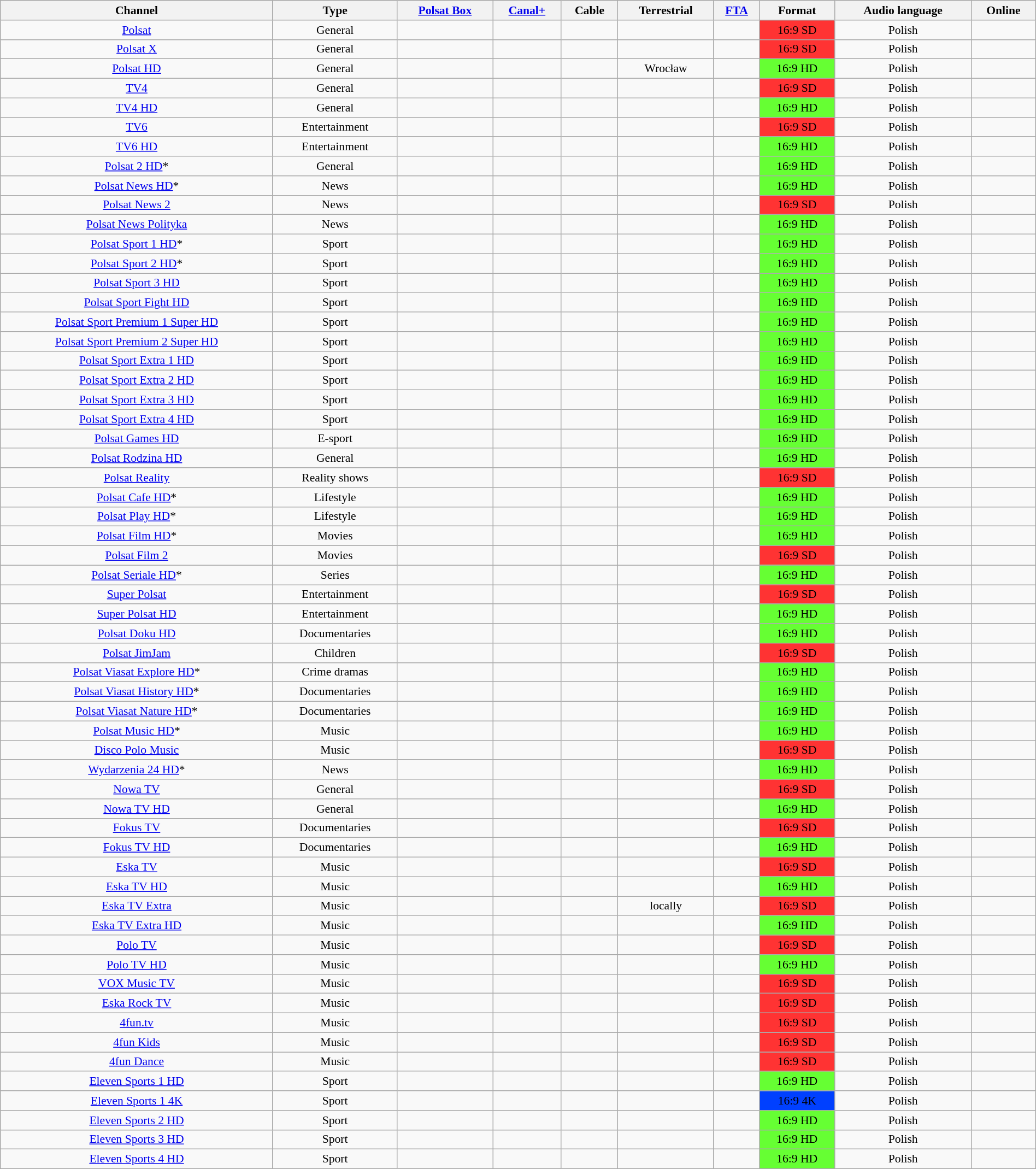<table class="wikitable sortable" width="100%" style="text-align:center; font-size: 90%">
<tr>
<th>Channel</th>
<th>Type</th>
<th><a href='#'>Polsat Box</a></th>
<th><a href='#'>Canal+</a></th>
<th>Cable</th>
<th>Terrestrial</th>
<th><a href='#'>FTA</a></th>
<th>Format</th>
<th>Audio language</th>
<th>Online</th>
</tr>
<tr>
<td><a href='#'>Polsat</a></td>
<td>General</td>
<td></td>
<td></td>
<td></td>
<td></td>
<td></td>
<td bgcolor=#f33>16:9 SD</td>
<td>Polish</td>
<td></td>
</tr>
<tr>
<td><a href='#'>Polsat X</a></td>
<td>General</td>
<td></td>
<td></td>
<td></td>
<td></td>
<td></td>
<td bgcolor=#f33>16:9 SD</td>
<td>Polish</td>
<td></td>
</tr>
<tr>
<td><a href='#'>Polsat HD</a></td>
<td>General</td>
<td></td>
<td></td>
<td></td>
<td>Wrocław</td>
<td></td>
<td bgcolor=#6f3>16:9 HD</td>
<td>Polish</td>
<td></td>
</tr>
<tr>
<td><a href='#'>TV4</a></td>
<td>General</td>
<td></td>
<td></td>
<td></td>
<td></td>
<td></td>
<td bgcolor=#f33>16:9 SD</td>
<td>Polish</td>
<td></td>
</tr>
<tr>
<td><a href='#'>TV4 HD</a></td>
<td>General</td>
<td></td>
<td></td>
<td></td>
<td></td>
<td></td>
<td bgcolor=#6f3>16:9 HD</td>
<td>Polish</td>
<td></td>
</tr>
<tr>
<td><a href='#'>TV6</a></td>
<td>Entertainment</td>
<td></td>
<td></td>
<td></td>
<td></td>
<td></td>
<td bgcolor=#f33>16:9 SD</td>
<td>Polish</td>
<td></td>
</tr>
<tr>
<td><a href='#'>TV6 HD</a></td>
<td>Entertainment</td>
<td></td>
<td></td>
<td></td>
<td></td>
<td></td>
<td bgcolor=#6f3>16:9 HD</td>
<td>Polish</td>
<td></td>
</tr>
<tr>
<td><a href='#'>Polsat 2 HD</a>*</td>
<td>General</td>
<td></td>
<td></td>
<td></td>
<td></td>
<td></td>
<td bgcolor=#6f3>16:9 HD</td>
<td>Polish</td>
<td></td>
</tr>
<tr>
<td><a href='#'>Polsat News HD</a>*</td>
<td>News</td>
<td></td>
<td></td>
<td></td>
<td></td>
<td></td>
<td bgcolor=#6f3>16:9 HD</td>
<td>Polish</td>
<td></td>
</tr>
<tr>
<td><a href='#'>Polsat News 2</a></td>
<td>News</td>
<td></td>
<td></td>
<td></td>
<td></td>
<td></td>
<td bgcolor=#f33>16:9 SD</td>
<td>Polish</td>
<td></td>
</tr>
<tr>
<td><a href='#'>Polsat News Polityka</a></td>
<td>News</td>
<td></td>
<td></td>
<td></td>
<td></td>
<td></td>
<td bgcolor=#6f3>16:9 HD</td>
<td>Polish</td>
<td></td>
</tr>
<tr>
<td><a href='#'>Polsat Sport 1 HD</a>*</td>
<td>Sport</td>
<td></td>
<td></td>
<td></td>
<td></td>
<td></td>
<td bgcolor=#6f3>16:9 HD</td>
<td>Polish</td>
<td></td>
</tr>
<tr>
<td><a href='#'>Polsat Sport 2 HD</a>*</td>
<td>Sport</td>
<td></td>
<td></td>
<td></td>
<td></td>
<td></td>
<td bgcolor=#6f3>16:9 HD</td>
<td>Polish</td>
<td></td>
</tr>
<tr>
<td><a href='#'>Polsat Sport 3 HD</a></td>
<td>Sport</td>
<td></td>
<td></td>
<td></td>
<td></td>
<td></td>
<td bgcolor=#6f3>16:9 HD</td>
<td>Polish</td>
<td></td>
</tr>
<tr>
<td><a href='#'>Polsat Sport Fight HD</a></td>
<td>Sport</td>
<td></td>
<td></td>
<td></td>
<td></td>
<td></td>
<td bgcolor=#6f3>16:9 HD</td>
<td>Polish</td>
<td></td>
</tr>
<tr>
<td><a href='#'>Polsat Sport Premium 1 Super HD</a></td>
<td>Sport</td>
<td></td>
<td></td>
<td></td>
<td></td>
<td></td>
<td bgcolor=#6f3>16:9 HD</td>
<td>Polish</td>
<td></td>
</tr>
<tr>
<td><a href='#'>Polsat Sport Premium 2 Super HD</a></td>
<td>Sport</td>
<td></td>
<td></td>
<td></td>
<td></td>
<td></td>
<td bgcolor=#6f3>16:9 HD</td>
<td>Polish</td>
<td></td>
</tr>
<tr>
<td><a href='#'>Polsat Sport Extra 1 HD</a></td>
<td>Sport</td>
<td></td>
<td></td>
<td></td>
<td></td>
<td></td>
<td bgcolor=#6f3>16:9 HD</td>
<td>Polish</td>
<td></td>
</tr>
<tr>
<td><a href='#'>Polsat Sport Extra 2 HD</a></td>
<td>Sport</td>
<td></td>
<td></td>
<td></td>
<td></td>
<td></td>
<td bgcolor=#6f3>16:9 HD</td>
<td>Polish</td>
<td></td>
</tr>
<tr>
<td><a href='#'>Polsat Sport Extra 3 HD</a></td>
<td>Sport</td>
<td></td>
<td></td>
<td></td>
<td></td>
<td></td>
<td bgcolor=#6f3>16:9 HD</td>
<td>Polish</td>
<td></td>
</tr>
<tr>
<td><a href='#'>Polsat Sport Extra 4 HD</a></td>
<td>Sport</td>
<td></td>
<td></td>
<td></td>
<td></td>
<td></td>
<td bgcolor=#6f3>16:9 HD</td>
<td>Polish</td>
<td></td>
</tr>
<tr>
<td><a href='#'>Polsat Games HD</a></td>
<td>E-sport</td>
<td></td>
<td></td>
<td></td>
<td></td>
<td></td>
<td bgcolor=#6f3>16:9 HD</td>
<td>Polish</td>
<td></td>
</tr>
<tr>
<td><a href='#'>Polsat Rodzina HD</a></td>
<td>General</td>
<td></td>
<td></td>
<td></td>
<td></td>
<td></td>
<td bgcolor=#6f3>16:9 HD</td>
<td>Polish</td>
<td></td>
</tr>
<tr>
<td><a href='#'>Polsat Reality</a></td>
<td>Reality shows</td>
<td></td>
<td></td>
<td></td>
<td></td>
<td></td>
<td bgcolor=#f33>16:9 SD</td>
<td>Polish</td>
<td></td>
</tr>
<tr>
<td><a href='#'>Polsat Cafe HD</a>*</td>
<td>Lifestyle</td>
<td></td>
<td></td>
<td></td>
<td></td>
<td></td>
<td bgcolor=#6f3>16:9 HD</td>
<td>Polish</td>
<td></td>
</tr>
<tr>
<td><a href='#'>Polsat Play HD</a>*</td>
<td>Lifestyle</td>
<td></td>
<td></td>
<td></td>
<td></td>
<td></td>
<td bgcolor=#6f3>16:9 HD</td>
<td>Polish</td>
<td></td>
</tr>
<tr>
<td><a href='#'>Polsat Film HD</a>*</td>
<td>Movies</td>
<td></td>
<td></td>
<td></td>
<td></td>
<td></td>
<td bgcolor=#6f3>16:9 HD</td>
<td>Polish</td>
<td></td>
</tr>
<tr>
<td><a href='#'>Polsat Film 2</a></td>
<td>Movies</td>
<td></td>
<td></td>
<td></td>
<td></td>
<td></td>
<td bgcolor=#f33>16:9 SD</td>
<td>Polish</td>
<td></td>
</tr>
<tr>
<td><a href='#'>Polsat Seriale HD</a>*</td>
<td>Series</td>
<td></td>
<td></td>
<td></td>
<td></td>
<td></td>
<td bgcolor=#6f3>16:9 HD</td>
<td>Polish</td>
<td></td>
</tr>
<tr>
<td><a href='#'>Super Polsat</a></td>
<td>Entertainment</td>
<td></td>
<td></td>
<td></td>
<td></td>
<td></td>
<td bgcolor=#f33>16:9 SD</td>
<td>Polish</td>
<td></td>
</tr>
<tr>
<td><a href='#'>Super Polsat HD</a></td>
<td>Entertainment</td>
<td></td>
<td></td>
<td></td>
<td></td>
<td></td>
<td bgcolor=#6f3>16:9 HD</td>
<td>Polish</td>
<td></td>
</tr>
<tr>
<td><a href='#'>Polsat Doku HD</a></td>
<td>Documentaries</td>
<td></td>
<td></td>
<td></td>
<td></td>
<td></td>
<td bgcolor=#6f3>16:9 HD</td>
<td>Polish</td>
<td></td>
</tr>
<tr>
<td><a href='#'>Polsat JimJam</a></td>
<td>Children</td>
<td></td>
<td></td>
<td></td>
<td></td>
<td></td>
<td bgcolor=#f33>16:9 SD</td>
<td>Polish</td>
<td></td>
</tr>
<tr>
<td><a href='#'>Polsat Viasat Explore HD</a>*</td>
<td>Crime dramas</td>
<td></td>
<td></td>
<td></td>
<td></td>
<td></td>
<td bgcolor=#6f3>16:9 HD</td>
<td>Polish</td>
<td></td>
</tr>
<tr>
<td><a href='#'>Polsat Viasat History HD</a>*</td>
<td>Documentaries</td>
<td></td>
<td></td>
<td></td>
<td></td>
<td></td>
<td bgcolor=#6f3>16:9 HD</td>
<td>Polish</td>
<td></td>
</tr>
<tr>
<td><a href='#'>Polsat Viasat Nature HD</a>*</td>
<td>Documentaries</td>
<td></td>
<td></td>
<td></td>
<td></td>
<td></td>
<td bgcolor=#6f3>16:9 HD</td>
<td>Polish</td>
<td></td>
</tr>
<tr>
<td><a href='#'>Polsat Music HD</a>*</td>
<td>Music</td>
<td></td>
<td></td>
<td></td>
<td></td>
<td></td>
<td bgcolor=#6f3>16:9 HD</td>
<td>Polish</td>
<td></td>
</tr>
<tr>
<td><a href='#'>Disco Polo Music</a></td>
<td>Music</td>
<td></td>
<td></td>
<td></td>
<td></td>
<td></td>
<td bgcolor=#f33>16:9 SD</td>
<td>Polish</td>
<td></td>
</tr>
<tr>
<td><a href='#'>Wydarzenia 24 HD</a>*</td>
<td>News</td>
<td></td>
<td></td>
<td></td>
<td></td>
<td></td>
<td bgcolor=#6f3>16:9 HD</td>
<td>Polish</td>
<td></td>
</tr>
<tr>
<td><a href='#'>Nowa TV</a></td>
<td>General</td>
<td></td>
<td></td>
<td></td>
<td></td>
<td></td>
<td bgcolor=#f33>16:9 SD</td>
<td>Polish</td>
<td></td>
</tr>
<tr>
<td><a href='#'>Nowa TV HD</a></td>
<td>General</td>
<td></td>
<td></td>
<td></td>
<td></td>
<td></td>
<td bgcolor=#6f3>16:9 HD</td>
<td>Polish</td>
<td></td>
</tr>
<tr>
<td><a href='#'>Fokus TV</a></td>
<td>Documentaries</td>
<td></td>
<td></td>
<td></td>
<td></td>
<td></td>
<td bgcolor=#f33>16:9 SD</td>
<td>Polish</td>
<td></td>
</tr>
<tr>
<td><a href='#'>Fokus TV HD</a></td>
<td>Documentaries</td>
<td></td>
<td></td>
<td></td>
<td></td>
<td></td>
<td bgcolor=#6f3>16:9 HD</td>
<td>Polish</td>
<td></td>
</tr>
<tr>
<td><a href='#'>Eska TV</a></td>
<td>Music</td>
<td></td>
<td></td>
<td></td>
<td></td>
<td></td>
<td bgcolor=#f33>16:9 SD</td>
<td>Polish</td>
<td></td>
</tr>
<tr>
<td><a href='#'>Eska TV HD</a></td>
<td>Music</td>
<td></td>
<td></td>
<td></td>
<td></td>
<td></td>
<td bgcolor=#6f3>16:9 HD</td>
<td>Polish</td>
<td></td>
</tr>
<tr>
<td><a href='#'>Eska TV Extra</a></td>
<td>Music</td>
<td></td>
<td></td>
<td></td>
<td>locally</td>
<td></td>
<td bgcolor=#f33>16:9 SD</td>
<td>Polish</td>
<td></td>
</tr>
<tr>
<td><a href='#'>Eska TV Extra HD</a></td>
<td>Music</td>
<td></td>
<td></td>
<td></td>
<td></td>
<td></td>
<td bgcolor=#6f3>16:9 HD</td>
<td>Polish</td>
<td></td>
</tr>
<tr>
<td><a href='#'>Polo TV</a></td>
<td>Music</td>
<td></td>
<td></td>
<td></td>
<td></td>
<td></td>
<td bgcolor=#f33>16:9 SD</td>
<td>Polish</td>
<td></td>
</tr>
<tr>
<td><a href='#'>Polo TV HD</a></td>
<td>Music</td>
<td></td>
<td></td>
<td></td>
<td></td>
<td></td>
<td bgcolor=#6f3>16:9 HD</td>
<td>Polish</td>
<td></td>
</tr>
<tr>
<td><a href='#'>VOX Music TV</a></td>
<td>Music</td>
<td></td>
<td></td>
<td></td>
<td></td>
<td></td>
<td bgcolor=#f33>16:9 SD</td>
<td>Polish</td>
<td></td>
</tr>
<tr>
<td><a href='#'>Eska Rock TV</a></td>
<td>Music</td>
<td></td>
<td></td>
<td></td>
<td></td>
<td></td>
<td bgcolor=#f33>16:9 SD</td>
<td>Polish</td>
<td></td>
</tr>
<tr>
<td><a href='#'>4fun.tv</a></td>
<td>Music</td>
<td></td>
<td></td>
<td></td>
<td></td>
<td></td>
<td bgcolor="#f33">16:9 SD</td>
<td>Polish</td>
<td></td>
</tr>
<tr>
<td><a href='#'>4fun Kids</a></td>
<td>Music</td>
<td></td>
<td></td>
<td></td>
<td></td>
<td></td>
<td bgcolor="#f33">16:9 SD</td>
<td>Polish</td>
<td></td>
</tr>
<tr>
<td><a href='#'>4fun Dance</a></td>
<td>Music</td>
<td></td>
<td></td>
<td></td>
<td></td>
<td></td>
<td bgcolor="#f33">16:9 SD</td>
<td>Polish</td>
<td></td>
</tr>
<tr>
<td><a href='#'>Eleven Sports 1 HD</a></td>
<td>Sport</td>
<td></td>
<td></td>
<td></td>
<td></td>
<td></td>
<td bgcolor=#6f3>16:9 HD</td>
<td>Polish</td>
<td></td>
</tr>
<tr>
<td><a href='#'>Eleven Sports 1 4K</a></td>
<td>Sport</td>
<td></td>
<td></td>
<td></td>
<td></td>
<td></td>
<td bgcolor=#0040FF>16:9 4K</td>
<td>Polish</td>
<td></td>
</tr>
<tr>
<td><a href='#'>Eleven Sports 2 HD</a></td>
<td>Sport</td>
<td></td>
<td></td>
<td></td>
<td></td>
<td></td>
<td bgcolor="#6f3">16:9 HD</td>
<td>Polish</td>
<td></td>
</tr>
<tr>
<td><a href='#'>Eleven Sports 3 HD</a></td>
<td>Sport</td>
<td></td>
<td></td>
<td></td>
<td></td>
<td></td>
<td bgcolor=#6f3>16:9 HD</td>
<td>Polish</td>
<td></td>
</tr>
<tr>
<td><a href='#'>Eleven Sports 4 HD</a></td>
<td>Sport</td>
<td></td>
<td></td>
<td></td>
<td></td>
<td></td>
<td bgcolor=#6f3>16:9 HD</td>
<td>Polish</td>
<td></td>
</tr>
</table>
